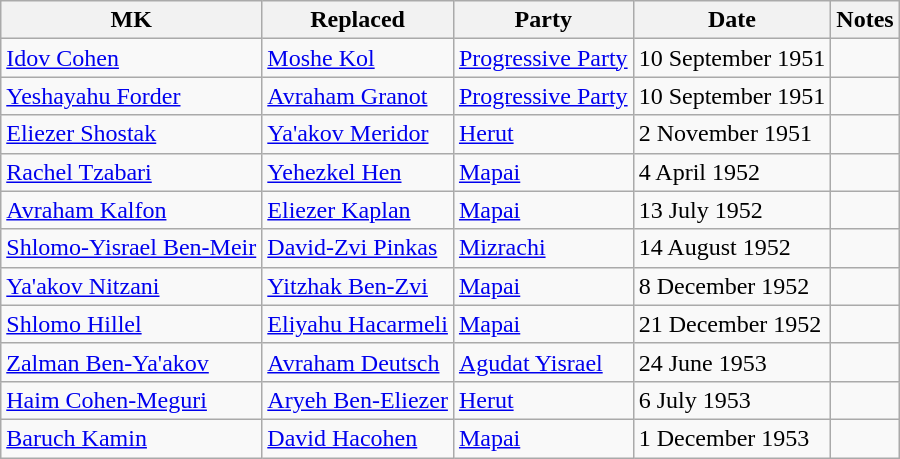<table class="sort wikitable sortable" style="text-align:left">
<tr>
<th>MK</th>
<th>Replaced</th>
<th>Party</th>
<th>Date</th>
<th>Notes</th>
</tr>
<tr>
<td><a href='#'>Idov Cohen</a></td>
<td><a href='#'>Moshe Kol</a></td>
<td><a href='#'>Progressive Party</a></td>
<td>10 September 1951</td>
<td></td>
</tr>
<tr>
<td><a href='#'>Yeshayahu Forder</a></td>
<td><a href='#'>Avraham Granot</a></td>
<td><a href='#'>Progressive Party</a></td>
<td>10 September 1951</td>
<td></td>
</tr>
<tr>
<td><a href='#'>Eliezer Shostak</a></td>
<td><a href='#'>Ya'akov Meridor</a></td>
<td><a href='#'>Herut</a></td>
<td>2 November 1951</td>
<td></td>
</tr>
<tr>
<td><a href='#'>Rachel Tzabari</a></td>
<td><a href='#'>Yehezkel Hen</a></td>
<td><a href='#'>Mapai</a></td>
<td>4 April 1952</td>
<td></td>
</tr>
<tr>
<td><a href='#'>Avraham Kalfon</a></td>
<td><a href='#'>Eliezer Kaplan</a></td>
<td><a href='#'>Mapai</a></td>
<td>13 July 1952</td>
<td></td>
</tr>
<tr>
<td><a href='#'>Shlomo-Yisrael Ben-Meir</a></td>
<td><a href='#'>David-Zvi Pinkas</a></td>
<td><a href='#'>Mizrachi</a></td>
<td>14 August 1952</td>
<td></td>
</tr>
<tr>
<td><a href='#'>Ya'akov Nitzani</a></td>
<td><a href='#'>Yitzhak Ben-Zvi</a></td>
<td><a href='#'>Mapai</a></td>
<td>8 December 1952</td>
<td></td>
</tr>
<tr>
<td><a href='#'>Shlomo Hillel</a></td>
<td><a href='#'>Eliyahu Hacarmeli</a></td>
<td><a href='#'>Mapai</a></td>
<td>21 December 1952</td>
<td></td>
</tr>
<tr>
<td><a href='#'>Zalman Ben-Ya'akov</a></td>
<td><a href='#'>Avraham Deutsch</a></td>
<td><a href='#'>Agudat Yisrael</a></td>
<td>24 June 1953</td>
<td></td>
</tr>
<tr>
<td><a href='#'>Haim Cohen-Meguri</a></td>
<td><a href='#'>Aryeh Ben-Eliezer</a></td>
<td><a href='#'>Herut</a></td>
<td>6 July 1953</td>
<td></td>
</tr>
<tr>
<td><a href='#'>Baruch Kamin</a></td>
<td><a href='#'>David Hacohen</a></td>
<td><a href='#'>Mapai</a></td>
<td>1 December 1953</td>
<td></td>
</tr>
</table>
